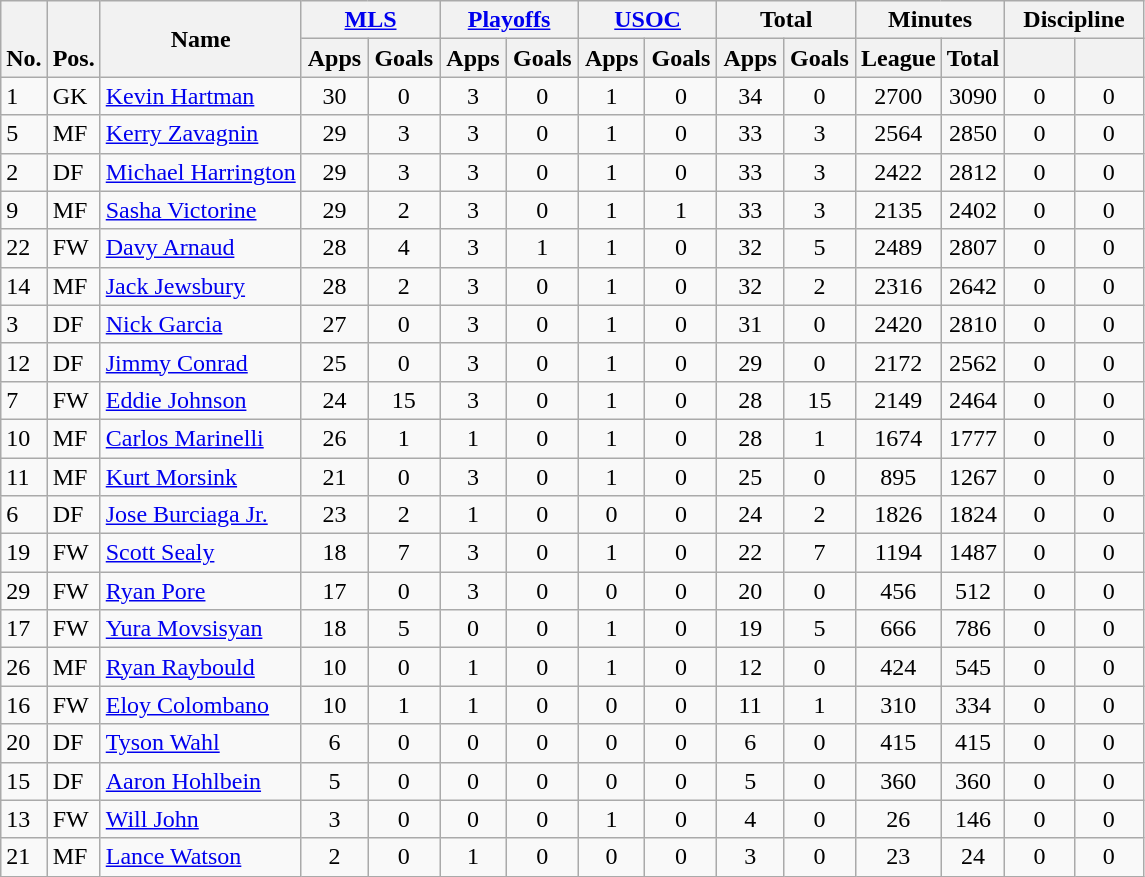<table class="wikitable sortable" style="text-align:center">
<tr>
<th rowspan="2" valign="bottom">No.</th>
<th rowspan="2" valign="bottom">Pos.</th>
<th rowspan="2">Name</th>
<th colspan="2" width="85"><a href='#'>MLS</a></th>
<th colspan="2" width="85"><a href='#'>Playoffs</a></th>
<th colspan="2" width="85"><a href='#'>USOC</a></th>
<th colspan="2" width="85">Total</th>
<th colspan="2" width="85">Minutes</th>
<th colspan="2" width="85">Discipline</th>
</tr>
<tr>
<th>Apps</th>
<th>Goals</th>
<th>Apps</th>
<th>Goals</th>
<th>Apps</th>
<th>Goals</th>
<th>Apps</th>
<th>Goals</th>
<th>League</th>
<th>Total</th>
<th></th>
<th></th>
</tr>
<tr>
<td align="left">1</td>
<td align="left">GK</td>
<td align="left"> <a href='#'>Kevin Hartman</a></td>
<td>30</td>
<td>0</td>
<td>3</td>
<td>0</td>
<td>1</td>
<td>0</td>
<td>34</td>
<td>0</td>
<td>2700</td>
<td>3090</td>
<td>0</td>
<td>0</td>
</tr>
<tr>
<td align="left">5</td>
<td align="left">MF</td>
<td align="left"> <a href='#'>Kerry Zavagnin</a></td>
<td>29</td>
<td>3</td>
<td>3</td>
<td>0</td>
<td>1</td>
<td>0</td>
<td>33</td>
<td>3</td>
<td>2564</td>
<td>2850</td>
<td>0</td>
<td>0</td>
</tr>
<tr>
<td align="left">2</td>
<td align="left">DF</td>
<td align="left"> <a href='#'>Michael Harrington</a></td>
<td>29</td>
<td>3</td>
<td>3</td>
<td>0</td>
<td>1</td>
<td>0</td>
<td>33</td>
<td>3</td>
<td>2422</td>
<td>2812</td>
<td>0</td>
<td>0</td>
</tr>
<tr>
<td align="left">9</td>
<td align="left">MF</td>
<td align="left"> <a href='#'>Sasha Victorine</a></td>
<td>29</td>
<td>2</td>
<td>3</td>
<td>0</td>
<td>1</td>
<td>1</td>
<td>33</td>
<td>3</td>
<td>2135</td>
<td>2402</td>
<td>0</td>
<td>0</td>
</tr>
<tr>
<td align="left">22</td>
<td align="left">FW</td>
<td align="left"> <a href='#'>Davy Arnaud</a></td>
<td>28</td>
<td>4</td>
<td>3</td>
<td>1</td>
<td>1</td>
<td>0</td>
<td>32</td>
<td>5</td>
<td>2489</td>
<td>2807</td>
<td>0</td>
<td>0</td>
</tr>
<tr>
<td align="left">14</td>
<td align="left">MF</td>
<td align="left"> <a href='#'>Jack Jewsbury</a></td>
<td>28</td>
<td>2</td>
<td>3</td>
<td>0</td>
<td>1</td>
<td>0</td>
<td>32</td>
<td>2</td>
<td>2316</td>
<td>2642</td>
<td>0</td>
<td>0</td>
</tr>
<tr>
<td align="left">3</td>
<td align="left">DF</td>
<td align="left"> <a href='#'>Nick Garcia</a></td>
<td>27</td>
<td>0</td>
<td>3</td>
<td>0</td>
<td>1</td>
<td>0</td>
<td>31</td>
<td>0</td>
<td>2420</td>
<td>2810</td>
<td>0</td>
<td>0</td>
</tr>
<tr>
<td align="left">12</td>
<td align="left">DF</td>
<td align="left"> <a href='#'>Jimmy Conrad</a></td>
<td>25</td>
<td>0</td>
<td>3</td>
<td>0</td>
<td>1</td>
<td>0</td>
<td>29</td>
<td>0</td>
<td>2172</td>
<td>2562</td>
<td>0</td>
<td>0</td>
</tr>
<tr>
<td align="left">7</td>
<td align="left">FW</td>
<td align="left"> <a href='#'>Eddie Johnson</a></td>
<td>24</td>
<td>15</td>
<td>3</td>
<td>0</td>
<td>1</td>
<td>0</td>
<td>28</td>
<td>15</td>
<td>2149</td>
<td>2464</td>
<td>0</td>
<td>0</td>
</tr>
<tr>
<td align="left">10</td>
<td align="left">MF</td>
<td align="left"> <a href='#'>Carlos Marinelli</a></td>
<td>26</td>
<td>1</td>
<td>1</td>
<td>0</td>
<td>1</td>
<td>0</td>
<td>28</td>
<td>1</td>
<td>1674</td>
<td>1777</td>
<td>0</td>
<td>0</td>
</tr>
<tr>
<td align="left">11</td>
<td align="left">MF</td>
<td align="left"> <a href='#'>Kurt Morsink</a></td>
<td>21</td>
<td>0</td>
<td>3</td>
<td>0</td>
<td>1</td>
<td>0</td>
<td>25</td>
<td>0</td>
<td>895</td>
<td>1267</td>
<td>0</td>
<td>0</td>
</tr>
<tr>
<td align="left">6</td>
<td align="left">DF</td>
<td align="left"> <a href='#'>Jose Burciaga Jr.</a></td>
<td>23</td>
<td>2</td>
<td>1</td>
<td>0</td>
<td>0</td>
<td>0</td>
<td>24</td>
<td>2</td>
<td>1826</td>
<td>1824</td>
<td>0</td>
<td>0</td>
</tr>
<tr>
<td align="left">19</td>
<td align="left">FW</td>
<td align="left"> <a href='#'>Scott Sealy</a></td>
<td>18</td>
<td>7</td>
<td>3</td>
<td>0</td>
<td>1</td>
<td>0</td>
<td>22</td>
<td>7</td>
<td>1194</td>
<td>1487</td>
<td>0</td>
<td>0</td>
</tr>
<tr>
<td align="left">29</td>
<td align="left">FW</td>
<td align="left"> <a href='#'>Ryan Pore</a></td>
<td>17</td>
<td>0</td>
<td>3</td>
<td>0</td>
<td>0</td>
<td>0</td>
<td>20</td>
<td>0</td>
<td>456</td>
<td>512</td>
<td>0</td>
<td>0</td>
</tr>
<tr>
<td align="left">17</td>
<td align="left">FW</td>
<td align="left"> <a href='#'>Yura Movsisyan</a></td>
<td>18</td>
<td>5</td>
<td>0</td>
<td>0</td>
<td>1</td>
<td>0</td>
<td>19</td>
<td>5</td>
<td>666</td>
<td>786</td>
<td>0</td>
<td>0</td>
</tr>
<tr>
<td align="left">26</td>
<td align="left">MF</td>
<td align="left"> <a href='#'>Ryan Raybould</a></td>
<td>10</td>
<td>0</td>
<td>1</td>
<td>0</td>
<td>1</td>
<td>0</td>
<td>12</td>
<td>0</td>
<td>424</td>
<td>545</td>
<td>0</td>
<td>0</td>
</tr>
<tr>
<td align="left">16</td>
<td align="left">FW</td>
<td align="left"> <a href='#'>Eloy Colombano</a></td>
<td>10</td>
<td>1</td>
<td>1</td>
<td>0</td>
<td>0</td>
<td>0</td>
<td>11</td>
<td>1</td>
<td>310</td>
<td>334</td>
<td>0</td>
<td>0</td>
</tr>
<tr>
<td align="left">20</td>
<td align="left">DF</td>
<td align="left"> <a href='#'>Tyson Wahl</a></td>
<td>6</td>
<td>0</td>
<td>0</td>
<td>0</td>
<td>0</td>
<td>0</td>
<td>6</td>
<td>0</td>
<td>415</td>
<td>415</td>
<td>0</td>
<td>0</td>
</tr>
<tr>
<td align="left">15</td>
<td align="left">DF</td>
<td align="left"> <a href='#'>Aaron Hohlbein</a></td>
<td>5</td>
<td>0</td>
<td>0</td>
<td>0</td>
<td>0</td>
<td>0</td>
<td>5</td>
<td>0</td>
<td>360</td>
<td>360</td>
<td>0</td>
<td>0</td>
</tr>
<tr>
<td align="left">13</td>
<td align="left">FW</td>
<td align="left"> <a href='#'>Will John</a></td>
<td>3</td>
<td>0</td>
<td>0</td>
<td>0</td>
<td>1</td>
<td>0</td>
<td>4</td>
<td>0</td>
<td>26</td>
<td>146</td>
<td>0</td>
<td>0</td>
</tr>
<tr>
<td align="left">21</td>
<td align="left">MF</td>
<td align="left"> <a href='#'>Lance Watson</a></td>
<td>2</td>
<td>0</td>
<td>1</td>
<td>0</td>
<td>0</td>
<td>0</td>
<td>3</td>
<td>0</td>
<td>23</td>
<td>24</td>
<td>0</td>
<td>0</td>
</tr>
</table>
